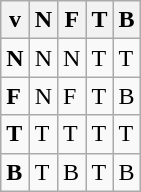<table class="wikitable">
<tr>
<th>v</th>
<th>N</th>
<th>F</th>
<th>T</th>
<th>B</th>
</tr>
<tr>
<td><strong>N</strong></td>
<td>N</td>
<td>N</td>
<td>T</td>
<td>T</td>
</tr>
<tr>
<td><strong>F</strong></td>
<td>N</td>
<td>F</td>
<td>T</td>
<td>B</td>
</tr>
<tr>
<td><strong>T</strong></td>
<td>T</td>
<td>T</td>
<td>T</td>
<td>T</td>
</tr>
<tr>
<td><strong>B</strong></td>
<td>T</td>
<td>B</td>
<td>T</td>
<td>B</td>
</tr>
</table>
